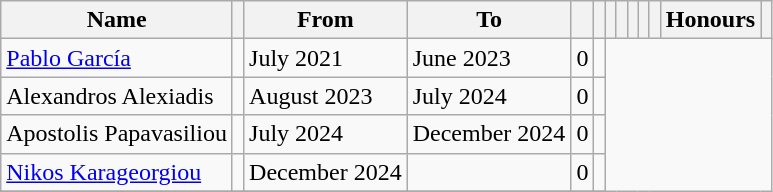<table class="sortable wikitable" style="text-align: center;">
<tr>
<th>Name</th>
<th></th>
<th>From</th>
<th class="unsortable">To</th>
<th></th>
<th></th>
<th></th>
<th></th>
<th></th>
<th></th>
<th></th>
<th class="unsortable">Honours</th>
<th class="unsortable"></th>
</tr>
<tr>
<td align=left><a href='#'>Pablo García</a></td>
<td align=center></td>
<td align=left>July 2021</td>
<td align=left>June 2023<br></td>
<td align=center>0</td>
<td></td>
</tr>
<tr>
<td align=left>Alexandros Alexiadis</td>
<td align=center></td>
<td align=left>August 2023</td>
<td align=left>July 2024<br></td>
<td align=center>0</td>
<td></td>
</tr>
<tr>
<td align=left>Apostolis Papavasiliou</td>
<td align=center></td>
<td align=left>July 2024</td>
<td align=left>December 2024<br></td>
<td align=center>0</td>
<td></td>
</tr>
<tr>
<td align=left><a href='#'>Nikos Karageorgiou</a></td>
<td align=center></td>
<td align=left>December 2024</td>
<td align=left><br></td>
<td align=center>0</td>
<td></td>
</tr>
<tr>
</tr>
</table>
